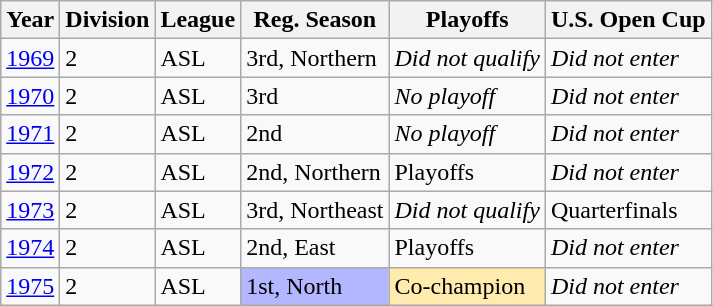<table class="wikitable">
<tr>
<th>Year</th>
<th>Division</th>
<th>League</th>
<th>Reg. Season</th>
<th>Playoffs</th>
<th>U.S. Open Cup</th>
</tr>
<tr>
<td><a href='#'>1969</a></td>
<td>2</td>
<td>ASL</td>
<td>3rd, Northern</td>
<td><em>Did not qualify</em></td>
<td><em>Did not enter</em></td>
</tr>
<tr>
<td><a href='#'>1970</a></td>
<td>2</td>
<td>ASL</td>
<td>3rd</td>
<td><em>No playoff</em></td>
<td><em>Did not enter</em></td>
</tr>
<tr>
<td><a href='#'>1971</a></td>
<td>2</td>
<td>ASL</td>
<td>2nd</td>
<td><em>No playoff</em></td>
<td><em>Did not enter</em></td>
</tr>
<tr>
<td><a href='#'>1972</a></td>
<td>2</td>
<td>ASL</td>
<td>2nd, Northern</td>
<td>Playoffs</td>
<td><em>Did not enter</em></td>
</tr>
<tr>
<td><a href='#'>1973</a></td>
<td>2</td>
<td>ASL</td>
<td>3rd, Northeast</td>
<td><em>Did not qualify</em></td>
<td>Quarterfinals</td>
</tr>
<tr>
<td><a href='#'>1974</a></td>
<td>2</td>
<td>ASL</td>
<td>2nd, East</td>
<td>Playoffs</td>
<td><em>Did not enter</em></td>
</tr>
<tr>
<td><a href='#'>1975</a></td>
<td>2</td>
<td>ASL</td>
<td bgcolor="B3B7FF">1st, North</td>
<td bgcolor="FFEBAD">Co-champion</td>
<td><em>Did not enter</em></td>
</tr>
</table>
